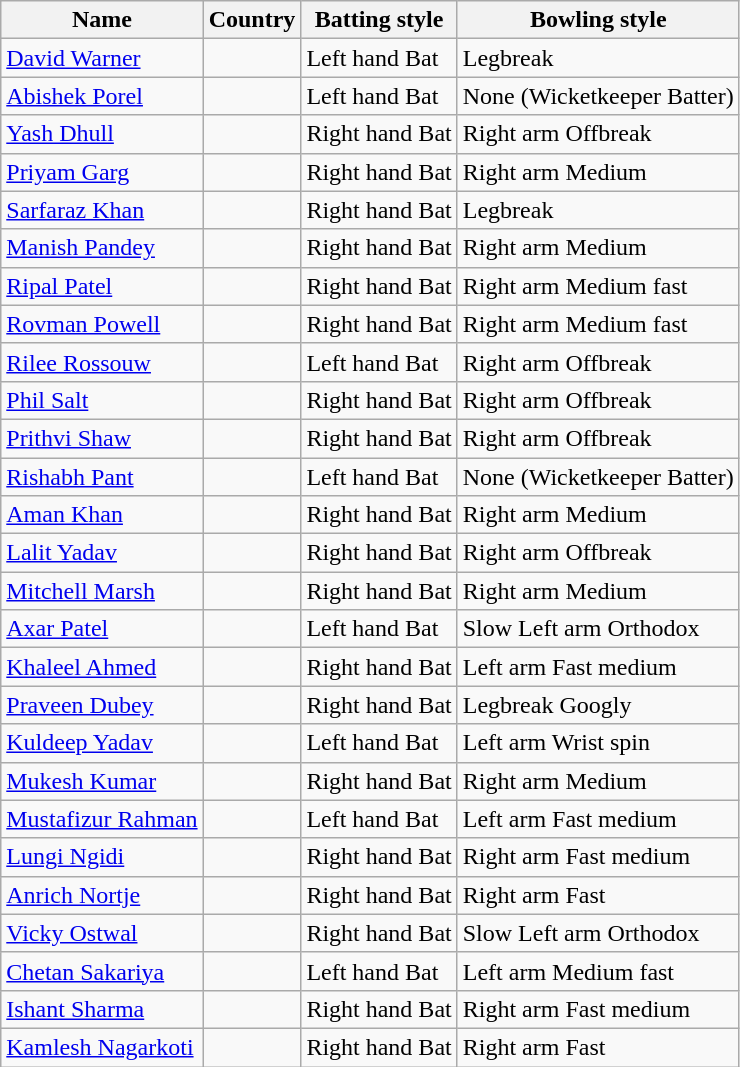<table class="wikitable">
<tr>
<th>Name</th>
<th>Country</th>
<th>Batting style</th>
<th>Bowling style</th>
</tr>
<tr>
<td><a href='#'>David Warner</a></td>
<td></td>
<td>Left hand Bat</td>
<td>Legbreak</td>
</tr>
<tr>
<td><a href='#'>Abishek Porel</a></td>
<td></td>
<td>Left hand Bat</td>
<td>None (Wicketkeeper Batter)</td>
</tr>
<tr>
<td><a href='#'>Yash Dhull</a></td>
<td></td>
<td>Right hand Bat</td>
<td>Right arm Offbreak</td>
</tr>
<tr>
<td><a href='#'>Priyam Garg</a></td>
<td></td>
<td>Right hand Bat</td>
<td>Right arm Medium</td>
</tr>
<tr>
<td><a href='#'>Sarfaraz Khan</a></td>
<td></td>
<td>Right hand Bat</td>
<td>Legbreak</td>
</tr>
<tr>
<td><a href='#'>Manish Pandey</a></td>
<td></td>
<td>Right hand Bat</td>
<td>Right arm Medium</td>
</tr>
<tr>
<td><a href='#'>Ripal Patel</a></td>
<td></td>
<td>Right hand Bat</td>
<td>Right arm Medium fast</td>
</tr>
<tr>
<td><a href='#'>Rovman Powell</a></td>
<td></td>
<td>Right hand Bat</td>
<td>Right arm Medium fast</td>
</tr>
<tr>
<td><a href='#'>Rilee Rossouw</a></td>
<td></td>
<td>Left hand Bat</td>
<td>Right arm Offbreak</td>
</tr>
<tr>
<td><a href='#'>Phil Salt</a></td>
<td></td>
<td>Right hand Bat</td>
<td>Right arm Offbreak</td>
</tr>
<tr>
<td><a href='#'>Prithvi Shaw</a></td>
<td></td>
<td>Right hand Bat</td>
<td>Right arm Offbreak</td>
</tr>
<tr>
<td><a href='#'>Rishabh Pant</a></td>
<td></td>
<td>Left hand Bat</td>
<td>None (Wicketkeeper Batter)</td>
</tr>
<tr>
<td><a href='#'>Aman Khan</a></td>
<td></td>
<td>Right hand Bat</td>
<td>Right arm Medium</td>
</tr>
<tr>
<td><a href='#'>Lalit Yadav</a></td>
<td></td>
<td>Right hand Bat</td>
<td>Right arm Offbreak</td>
</tr>
<tr>
<td><a href='#'>Mitchell Marsh</a></td>
<td></td>
<td>Right hand Bat</td>
<td>Right arm Medium</td>
</tr>
<tr>
<td><a href='#'>Axar Patel</a></td>
<td></td>
<td>Left hand Bat</td>
<td>Slow Left arm Orthodox</td>
</tr>
<tr>
<td><a href='#'>Khaleel Ahmed</a></td>
<td></td>
<td>Right hand Bat</td>
<td>Left arm Fast medium</td>
</tr>
<tr>
<td><a href='#'>Praveen Dubey</a></td>
<td></td>
<td>Right hand Bat</td>
<td>Legbreak Googly</td>
</tr>
<tr>
<td><a href='#'>Kuldeep Yadav</a></td>
<td></td>
<td>Left hand Bat</td>
<td>Left arm Wrist spin</td>
</tr>
<tr>
<td><a href='#'>Mukesh Kumar</a></td>
<td></td>
<td>Right hand Bat</td>
<td>Right arm Medium</td>
</tr>
<tr>
<td><a href='#'>Mustafizur Rahman</a></td>
<td></td>
<td>Left hand Bat</td>
<td>Left arm Fast medium</td>
</tr>
<tr>
<td><a href='#'>Lungi Ngidi</a></td>
<td></td>
<td>Right hand Bat</td>
<td>Right arm Fast medium</td>
</tr>
<tr>
<td><a href='#'>Anrich Nortje</a></td>
<td></td>
<td>Right hand Bat</td>
<td>Right arm Fast</td>
</tr>
<tr>
<td><a href='#'>Vicky Ostwal</a></td>
<td></td>
<td>Right hand Bat</td>
<td>Slow Left arm Orthodox</td>
</tr>
<tr>
<td><a href='#'>Chetan Sakariya</a></td>
<td></td>
<td>Left hand Bat</td>
<td>Left arm Medium fast</td>
</tr>
<tr>
<td><a href='#'>Ishant Sharma</a></td>
<td></td>
<td>Right hand Bat</td>
<td>Right arm Fast medium</td>
</tr>
<tr>
<td><a href='#'>Kamlesh Nagarkoti</a></td>
<td></td>
<td>Right hand Bat</td>
<td>Right arm Fast</td>
</tr>
</table>
